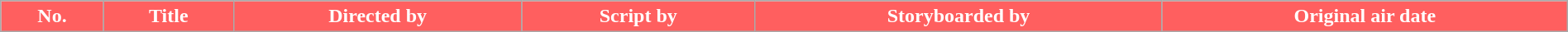<table class="wikitable plainrowheaders" style="width:100%; margin:auto;">
<tr>
<th style="background:#FF5F5F; color:#fff; text-align:center;">No.</th>
<th style="background:#FF5F5F; color:#fff; text-align:center;">Title</th>
<th style="background:#FF5F5F; color:#fff; text-align:center;">Directed by</th>
<th style="background:#FF5F5F; color:#fff; text-align:center;">Script by</th>
<th style="background:#FF5F5F; color:#fff; text-align:center;">Storyboarded by</th>
<th style="background:#FF5F5F; color:#fff; text-align:center;">Original air date<br>


















































</th>
</tr>
</table>
